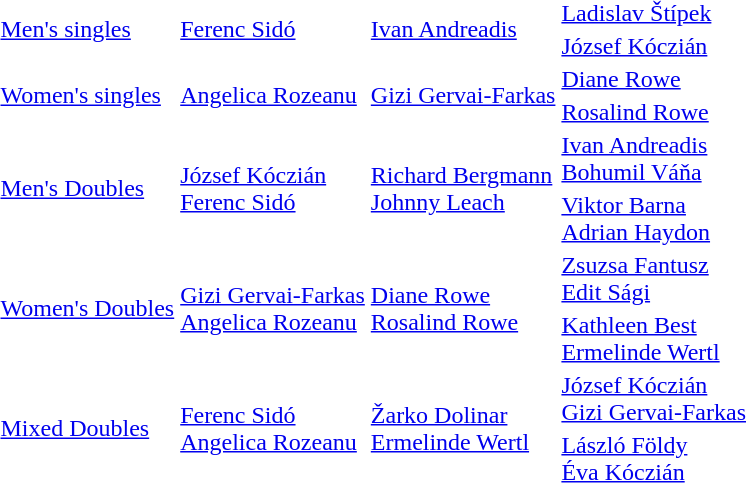<table>
<tr>
<td rowspan=2><a href='#'>Men's singles</a></td>
<td rowspan=2> <a href='#'>Ferenc Sidó</a></td>
<td rowspan=2> <a href='#'>Ivan Andreadis</a></td>
<td> <a href='#'>Ladislav Štípek</a></td>
</tr>
<tr>
<td> <a href='#'>József Kóczián</a></td>
</tr>
<tr>
<td rowspan=2><a href='#'>Women's singles</a></td>
<td rowspan=2> <a href='#'>Angelica Rozeanu</a></td>
<td rowspan=2> <a href='#'>Gizi Gervai-Farkas</a></td>
<td> <a href='#'>Diane Rowe</a></td>
</tr>
<tr>
<td> <a href='#'>Rosalind Rowe</a></td>
</tr>
<tr>
<td rowspan=2><a href='#'>Men's Doubles</a></td>
<td rowspan=2> <a href='#'>József Kóczián</a><br> <a href='#'>Ferenc Sidó</a></td>
<td rowspan=2> <a href='#'>Richard Bergmann</a><br> <a href='#'>Johnny Leach</a></td>
<td> <a href='#'>Ivan Andreadis</a><br> <a href='#'>Bohumil Váňa</a></td>
</tr>
<tr>
<td> <a href='#'>Viktor Barna</a><br> <a href='#'>Adrian Haydon</a></td>
</tr>
<tr>
<td rowspan=2><a href='#'>Women's Doubles</a></td>
<td rowspan=2> <a href='#'>Gizi Gervai-Farkas</a><br> <a href='#'>Angelica Rozeanu</a></td>
<td rowspan=2> <a href='#'>Diane Rowe</a><br> <a href='#'>Rosalind Rowe</a></td>
<td> <a href='#'>Zsuzsa Fantusz</a><br> <a href='#'>Edit Sági</a></td>
</tr>
<tr>
<td> <a href='#'>Kathleen Best</a><br> <a href='#'>Ermelinde Wertl</a></td>
</tr>
<tr>
<td rowspan=2><a href='#'>Mixed Doubles</a></td>
<td rowspan=2> <a href='#'>Ferenc Sidó</a><br> <a href='#'>Angelica Rozeanu</a></td>
<td rowspan=2> <a href='#'>Žarko Dolinar</a><br> <a href='#'>Ermelinde Wertl</a></td>
<td> <a href='#'>József Kóczián</a><br> <a href='#'>Gizi Gervai-Farkas</a></td>
</tr>
<tr>
<td> <a href='#'>László Földy</a><br> <a href='#'>Éva Kóczián</a></td>
</tr>
</table>
